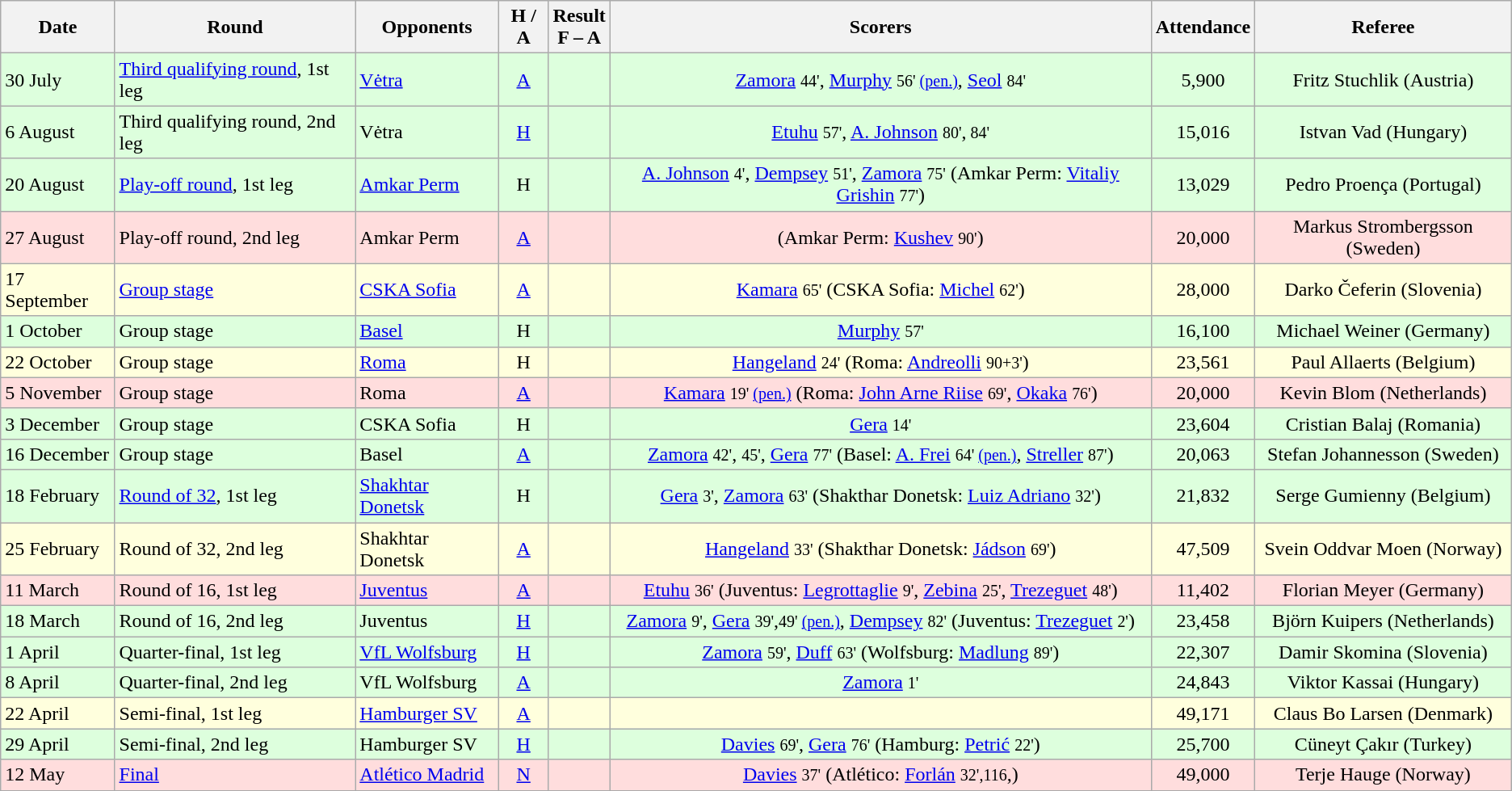<table class="wikitable">
<tr>
<th>Date</th>
<th>Round</th>
<th>Opponents</th>
<th>H / A</th>
<th>Result<br>F – A</th>
<th>Scorers</th>
<th>Attendance</th>
<th>Referee</th>
</tr>
<tr bgcolor="#ddffdd">
<td>30 July</td>
<td><a href='#'>Third qualifying round</a>, 1st leg</td>
<td> <a href='#'>Vėtra</a></td>
<td align="center"><a href='#'>A</a></td>
<td></td>
<td align="center"><a href='#'>Zamora</a> <small>44'</small>, <a href='#'>Murphy</a> <small>56' <a href='#'>(pen.)</a></small>, <a href='#'>Seol</a> <small>84'</small></td>
<td align="center">5,900</td>
<td align="center">Fritz Stuchlik (Austria)</td>
</tr>
<tr bgcolor="#ddffdd">
<td>6 August</td>
<td>Third qualifying round, 2nd leg</td>
<td> Vėtra</td>
<td align="center"><a href='#'>H</a></td>
<td></td>
<td align="center"><a href='#'>Etuhu</a> <small>57'</small>, <a href='#'>A. Johnson</a> <small>80'</small>,<small> 84'</small></td>
<td align="center">15,016</td>
<td align="center">Istvan Vad (Hungary)</td>
</tr>
<tr bgcolor="#ddffdd">
<td>20 August</td>
<td><a href='#'>Play-off round</a>, 1st leg</td>
<td> <a href='#'>Amkar Perm</a></td>
<td align="center">H</td>
<td></td>
<td align="center"><a href='#'>A. Johnson</a> <small>4'</small>, <a href='#'>Dempsey</a> <small>51'</small>, <a href='#'>Zamora</a> <small>75'</small> (Amkar Perm: <a href='#'>Vitaliy Grishin</a> <small>77'</small>)</td>
<td align="center">13,029</td>
<td align="center">Pedro Proença (Portugal)</td>
</tr>
<tr bgcolor="#ffdddd">
<td>27 August</td>
<td>Play-off round, 2nd leg</td>
<td> Amkar Perm</td>
<td align="center"><a href='#'>A</a></td>
<td></td>
<td align="center">(Amkar Perm: <a href='#'>Kushev</a> <small>90'</small>)</td>
<td align="center">20,000</td>
<td align="center">Markus Strombergsson (Sweden)</td>
</tr>
<tr bgcolor="#ffffdd">
<td>17 September</td>
<td><a href='#'>Group stage</a></td>
<td> <a href='#'>CSKA Sofia</a></td>
<td align="center"><a href='#'>A</a></td>
<td></td>
<td align="center"><a href='#'>Kamara</a> <small>65'</small> (CSKA Sofia: <a href='#'>Michel</a> <small>62'</small>)</td>
<td align="center">28,000</td>
<td align="center">Darko Čeferin (Slovenia)</td>
</tr>
<tr bgcolor="#ddffdd">
<td>1 October</td>
<td>Group stage</td>
<td> <a href='#'>Basel</a></td>
<td align="center">H</td>
<td></td>
<td align=center><a href='#'>Murphy</a> <small>57'</small></td>
<td align=center>16,100</td>
<td align="center">Michael Weiner (Germany)</td>
</tr>
<tr bgcolor="#ffffdd">
<td>22 October</td>
<td>Group stage</td>
<td> <a href='#'>Roma</a></td>
<td align=center>H</td>
<td></td>
<td align=center><a href='#'>Hangeland</a> <small>24'</small> (Roma: <a href='#'>Andreolli</a> <small>90+3'</small>)</td>
<td align=center>23,561</td>
<td align="center">Paul Allaerts (Belgium)</td>
</tr>
<tr bgcolor="#ffdddd">
<td>5 November</td>
<td>Group stage</td>
<td> Roma</td>
<td align=center><a href='#'>A</a></td>
<td></td>
<td align="center"><a href='#'>Kamara</a> <small>19' <a href='#'>(pen.)</a></small> (Roma: <a href='#'>John Arne Riise</a> <small>69'</small>, <a href='#'>Okaka</a> <small>76'</small>)</td>
<td align=center>20,000</td>
<td align="center">Kevin Blom (Netherlands)</td>
</tr>
<tr bgcolor="#ddffdd">
<td>3 December</td>
<td>Group stage</td>
<td> CSKA Sofia</td>
<td align=center>H</td>
<td></td>
<td align="center"><a href='#'>Gera</a> <small>14'</small></td>
<td align=center>23,604</td>
<td align="center">Cristian Balaj (Romania)</td>
</tr>
<tr bgcolor="#ddffdd">
<td>16 December</td>
<td>Group stage</td>
<td> Basel</td>
<td align=center><a href='#'>A</a></td>
<td></td>
<td align="center"><a href='#'>Zamora</a> <small>42'</small>, <small>45'</small>, <a href='#'>Gera</a> <small>77'</small> (Basel: <a href='#'>A. Frei</a> <small>64' <a href='#'>(pen.)</a></small>, <a href='#'>Streller</a> <small>87'</small>)</td>
<td align=center>20,063</td>
<td align="center">Stefan Johannesson (Sweden)</td>
</tr>
<tr bgcolor="#ddffdd">
<td>18 February</td>
<td><a href='#'>Round of 32</a>, 1st leg</td>
<td> <a href='#'>Shakhtar Donetsk</a></td>
<td align=center>H</td>
<td></td>
<td align="center"><a href='#'>Gera</a> <small>3'</small>, <a href='#'>Zamora</a> <small>63'</small> (Shakthar Donetsk: <a href='#'>Luiz Adriano</a> <small>32'</small>)</td>
<td align=center>21,832</td>
<td align="center">Serge Gumienny (Belgium)</td>
</tr>
<tr bgcolor="#ffffdd">
<td>25 February</td>
<td>Round of 32, 2nd leg</td>
<td> Shakhtar Donetsk</td>
<td align=center><a href='#'>A</a></td>
<td></td>
<td align="center"><a href='#'>Hangeland</a> <small>33'</small> (Shakthar Donetsk: <a href='#'>Jádson</a> <small>69'</small>)</td>
<td align=center>47,509</td>
<td align="center">Svein Oddvar Moen (Norway)</td>
</tr>
<tr bgcolor="#ffdddd">
<td>11 March</td>
<td>Round of 16, 1st leg</td>
<td> <a href='#'>Juventus</a></td>
<td align=center><a href='#'>A</a></td>
<td></td>
<td align="center"><a href='#'>Etuhu</a> <small>36'</small> (Juventus: <a href='#'>Legrottaglie</a> <small>9'</small>, <a href='#'>Zebina</a> <small>25'</small>, <a href='#'>Trezeguet</a> <small>48'</small>)</td>
<td align=center>11,402</td>
<td align="center">Florian Meyer (Germany)</td>
</tr>
<tr bgcolor="#ddffdd">
<td>18 March</td>
<td>Round of 16, 2nd leg</td>
<td> Juventus</td>
<td align=center><a href='#'>H</a></td>
<td></td>
<td align="center"><a href='#'>Zamora</a> <small>9'</small>, <a href='#'>Gera</a> <small>39'</small>,<small>49' <a href='#'>(pen.)</a></small>, <a href='#'>Dempsey</a> <small>82'</small> (Juventus: <a href='#'>Trezeguet</a> <small>2'</small>)</td>
<td align=center>23,458</td>
<td align="center">Björn Kuipers (Netherlands)</td>
</tr>
<tr bgcolor="#ddffdd">
<td>1 April</td>
<td>Quarter-final, 1st leg</td>
<td> <a href='#'>VfL Wolfsburg</a></td>
<td align=center><a href='#'>H</a></td>
<td></td>
<td align=center><a href='#'>Zamora</a> <small>59'</small>, <a href='#'>Duff</a> <small>63'</small> (Wolfsburg: <a href='#'>Madlung</a> <small>89'</small>)</td>
<td align=center>22,307</td>
<td align="center">Damir Skomina (Slovenia)</td>
</tr>
<tr bgcolor="#ddffdd">
<td>8 April</td>
<td>Quarter-final, 2nd leg</td>
<td> VfL Wolfsburg</td>
<td align=center><a href='#'>A</a></td>
<td></td>
<td align=center><a href='#'>Zamora</a> <small>1'</small></td>
<td align=center>24,843</td>
<td align="center">Viktor Kassai (Hungary)</td>
</tr>
<tr bgcolor="#ffffdd">
<td>22 April</td>
<td>Semi-final, 1st leg</td>
<td> <a href='#'>Hamburger SV</a></td>
<td align=center><a href='#'>A</a></td>
<td></td>
<td></td>
<td align=center>49,171</td>
<td align="center">Claus Bo Larsen (Denmark)</td>
</tr>
<tr bgcolor="#ddffdd">
<td>29 April</td>
<td>Semi-final, 2nd leg</td>
<td> Hamburger SV</td>
<td align=center><a href='#'>H</a></td>
<td></td>
<td align=center><a href='#'>Davies</a> <small>69'</small>, <a href='#'>Gera</a> <small>76'</small> (Hamburg: <a href='#'>Petrić</a> <small>22'</small>)</td>
<td align=center>25,700</td>
<td align="center">Cüneyt Çakır (Turkey)</td>
</tr>
<tr bgcolor="#ffdddd">
<td>12 May</td>
<td><a href='#'>Final</a></td>
<td> <a href='#'>Atlético Madrid</a></td>
<td align=center><a href='#'>N</a></td>
<td></td>
<td align=center><a href='#'>Davies</a> <small>37'</small> (Atlético: <a href='#'>Forlán</a> <small>32',116</small>,)</td>
<td align=center>49,000</td>
<td align="center">Terje Hauge (Norway)</td>
</tr>
<tr>
</tr>
</table>
